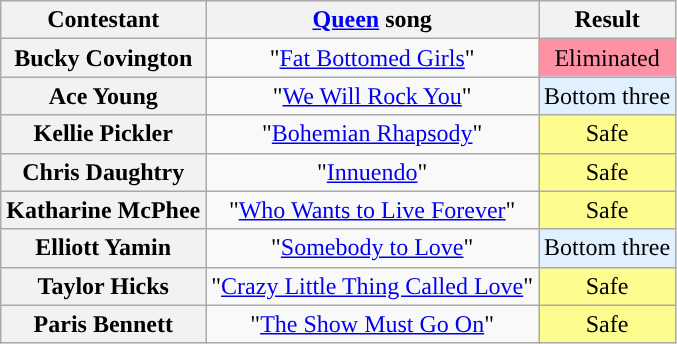<table class="wikitable unsortable" style="text-align:center;">
<tr>
<th scope="col">Contestant</th>
<th scope="col"><a href='#'>Queen</a> song</th>
<th scope="col">Result</th>
</tr>
<tr>
<th scope="row">Bucky Covington</th>
<td>"<a href='#'>Fat Bottomed Girls</a>"</td>
<td bgcolor="FF91A4">Eliminated</td>
</tr>
<tr>
<th scope="row">Ace Young</th>
<td>"<a href='#'>We Will Rock You</a>"</td>
<td bgcolor="E0F0FF">Bottom three</td>
</tr>
<tr>
<th scope="row">Kellie Pickler</th>
<td>"<a href='#'>Bohemian Rhapsody</a>"</td>
<td style="background:#FDFC8F">Safe</td>
</tr>
<tr>
<th scope="row">Chris Daughtry</th>
<td>"<a href='#'>Innuendo</a>"</td>
<td style="background:#FDFC8F">Safe</td>
</tr>
<tr>
<th scope="row">Katharine McPhee</th>
<td>"<a href='#'>Who Wants to Live Forever</a>"</td>
<td style="background:#FDFC8F">Safe</td>
</tr>
<tr>
<th scope="row">Elliott Yamin</th>
<td>"<a href='#'>Somebody to Love</a>"</td>
<td bgcolor="E0F0FF">Bottom three</td>
</tr>
<tr>
<th scope="row">Taylor Hicks</th>
<td>"<a href='#'>Crazy Little Thing Called Love</a>"</td>
<td style="background:#FDFC8F">Safe</td>
</tr>
<tr>
<th scope="row">Paris Bennett</th>
<td>"<a href='#'>The Show Must Go On</a>"</td>
<td style="background:#FDFC8F">Safe</td>
</tr>
</table>
